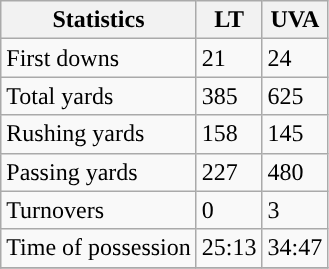<table class="wikitable">
<tr>
<th>Statistics</th>
<th>LT</th>
<th>UVA</th>
</tr>
<tr>
<td>First downs</td>
<td>21</td>
<td>24</td>
</tr>
<tr>
<td>Total yards</td>
<td>385</td>
<td>625</td>
</tr>
<tr>
<td>Rushing yards</td>
<td>158</td>
<td>145</td>
</tr>
<tr>
<td>Passing yards</td>
<td>227</td>
<td>480</td>
</tr>
<tr>
<td>Turnovers</td>
<td>0</td>
<td>3</td>
</tr>
<tr>
<td>Time of possession</td>
<td>25:13</td>
<td>34:47</td>
</tr>
<tr>
</tr>
</table>
